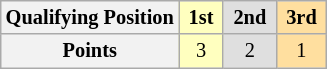<table class="wikitable" style="font-size:85%; text-align:center">
<tr>
<th>Qualifying Position</th>
<td style="background:#ffffbf;"> <strong>1st</strong> </td>
<td style="background:#dfdfdf;"> <strong>2nd</strong> </td>
<td style="background:#ffdf9f;"> <strong>3rd</strong> </td>
</tr>
<tr>
<th>Points</th>
<td style="background:#ffffbf;">3</td>
<td style="background:#dfdfdf;">2</td>
<td style="background:#ffdf9f;">1</td>
</tr>
</table>
